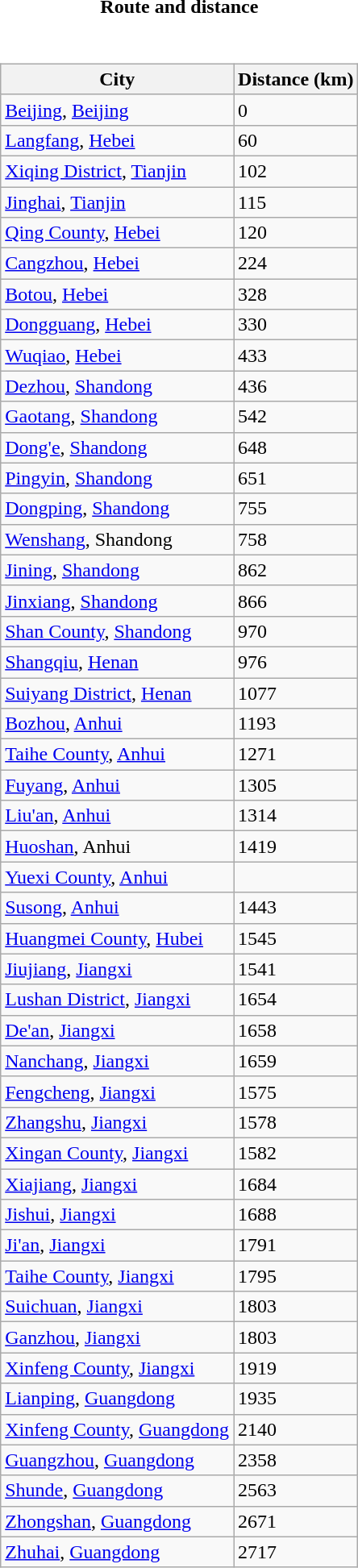<table style="font-size:100%;">
<tr>
<td width="33%" align="center"><strong>Route and distance</strong></td>
</tr>
<tr valign="top">
<td><br><table class="wikitable sortable" style="margin-left:auto;margin-right:auto">
<tr bgcolor="#ececec">
<th>City</th>
<th>Distance (km)</th>
</tr>
<tr>
<td><a href='#'>Beijing</a>, <a href='#'>Beijing</a></td>
<td>0</td>
</tr>
<tr>
<td><a href='#'>Langfang</a>, <a href='#'>Hebei</a></td>
<td>60</td>
</tr>
<tr>
<td><a href='#'>Xiqing District</a>, <a href='#'>Tianjin</a></td>
<td>102</td>
</tr>
<tr>
<td><a href='#'>Jinghai</a>, <a href='#'>Tianjin</a></td>
<td>115</td>
</tr>
<tr>
<td><a href='#'>Qing County</a>, <a href='#'>Hebei</a></td>
<td>120</td>
</tr>
<tr>
<td><a href='#'>Cangzhou</a>, <a href='#'>Hebei</a></td>
<td>224</td>
</tr>
<tr>
<td><a href='#'>Botou</a>, <a href='#'>Hebei</a></td>
<td>328</td>
</tr>
<tr>
<td><a href='#'>Dongguang</a>, <a href='#'>Hebei</a></td>
<td>330</td>
</tr>
<tr>
<td><a href='#'>Wuqiao</a>, <a href='#'>Hebei</a></td>
<td>433</td>
</tr>
<tr>
<td><a href='#'>Dezhou</a>, <a href='#'>Shandong</a></td>
<td>436</td>
</tr>
<tr>
<td><a href='#'>Gaotang</a>, <a href='#'>Shandong</a></td>
<td>542</td>
</tr>
<tr>
<td><a href='#'>Dong'e</a>, <a href='#'>Shandong</a></td>
<td>648</td>
</tr>
<tr>
<td><a href='#'>Pingyin</a>, <a href='#'>Shandong</a></td>
<td>651</td>
</tr>
<tr>
<td><a href='#'>Dongping</a>, <a href='#'>Shandong</a></td>
<td>755</td>
</tr>
<tr>
<td><a href='#'>Wenshang</a>, Shandong</td>
<td>758</td>
</tr>
<tr>
<td><a href='#'>Jining</a>, <a href='#'>Shandong</a></td>
<td>862</td>
</tr>
<tr>
<td><a href='#'>Jinxiang</a>, <a href='#'>Shandong</a></td>
<td>866</td>
</tr>
<tr>
<td><a href='#'>Shan County</a>, <a href='#'>Shandong</a></td>
<td>970</td>
</tr>
<tr>
<td><a href='#'>Shangqiu</a>, <a href='#'>Henan</a></td>
<td>976</td>
</tr>
<tr>
<td><a href='#'>Suiyang District</a>, <a href='#'>Henan</a></td>
<td>1077</td>
</tr>
<tr>
<td><a href='#'>Bozhou</a>, <a href='#'>Anhui</a></td>
<td>1193</td>
</tr>
<tr>
<td><a href='#'>Taihe County</a>, <a href='#'>Anhui</a></td>
<td>1271</td>
</tr>
<tr>
<td><a href='#'>Fuyang</a>, <a href='#'>Anhui</a></td>
<td>1305</td>
</tr>
<tr>
<td><a href='#'>Liu'an</a>, <a href='#'>Anhui</a></td>
<td>1314</td>
</tr>
<tr>
<td><a href='#'>Huoshan</a>, Anhui</td>
<td>1419</td>
</tr>
<tr>
<td><a href='#'>Yuexi County</a>, <a href='#'>Anhui</a></td>
<td></td>
</tr>
<tr>
<td><a href='#'>Susong</a>, <a href='#'>Anhui</a></td>
<td>1443</td>
</tr>
<tr>
<td><a href='#'>Huangmei County</a>, <a href='#'>Hubei</a></td>
<td>1545</td>
</tr>
<tr>
<td><a href='#'>Jiujiang</a>, <a href='#'>Jiangxi</a></td>
<td>1541</td>
</tr>
<tr>
<td><a href='#'>Lushan District</a>, <a href='#'>Jiangxi</a></td>
<td>1654</td>
</tr>
<tr>
<td><a href='#'>De'an</a>, <a href='#'>Jiangxi</a></td>
<td>1658</td>
</tr>
<tr>
<td><a href='#'>Nanchang</a>, <a href='#'>Jiangxi</a></td>
<td>1659</td>
</tr>
<tr>
<td><a href='#'>Fengcheng</a>, <a href='#'>Jiangxi</a></td>
<td>1575</td>
</tr>
<tr>
<td><a href='#'>Zhangshu</a>, <a href='#'>Jiangxi</a></td>
<td>1578</td>
</tr>
<tr>
<td><a href='#'>Xingan County</a>, <a href='#'>Jiangxi</a></td>
<td>1582</td>
</tr>
<tr>
<td><a href='#'>Xiajiang</a>, <a href='#'>Jiangxi</a></td>
<td>1684</td>
</tr>
<tr>
<td><a href='#'>Jishui</a>, <a href='#'>Jiangxi</a></td>
<td>1688</td>
</tr>
<tr>
<td><a href='#'>Ji'an</a>, <a href='#'>Jiangxi</a></td>
<td>1791</td>
</tr>
<tr>
<td><a href='#'>Taihe County</a>, <a href='#'>Jiangxi</a></td>
<td>1795</td>
</tr>
<tr>
<td><a href='#'>Suichuan</a>, <a href='#'>Jiangxi</a></td>
<td>1803</td>
</tr>
<tr>
<td><a href='#'>Ganzhou</a>, <a href='#'>Jiangxi</a></td>
<td>1803</td>
</tr>
<tr>
<td><a href='#'>Xinfeng County</a>, <a href='#'>Jiangxi</a></td>
<td>1919</td>
</tr>
<tr>
<td><a href='#'>Lianping</a>, <a href='#'>Guangdong</a></td>
<td>1935</td>
</tr>
<tr>
<td><a href='#'>Xinfeng County</a>, <a href='#'>Guangdong</a></td>
<td>2140</td>
</tr>
<tr>
<td><a href='#'>Guangzhou</a>, <a href='#'>Guangdong</a></td>
<td>2358</td>
</tr>
<tr>
<td><a href='#'>Shunde</a>, <a href='#'>Guangdong</a></td>
<td>2563</td>
</tr>
<tr>
<td><a href='#'>Zhongshan</a>, <a href='#'>Guangdong</a></td>
<td>2671</td>
</tr>
<tr>
<td><a href='#'>Zhuhai</a>, <a href='#'>Guangdong</a></td>
<td>2717</td>
</tr>
</table>
</td>
</tr>
</table>
